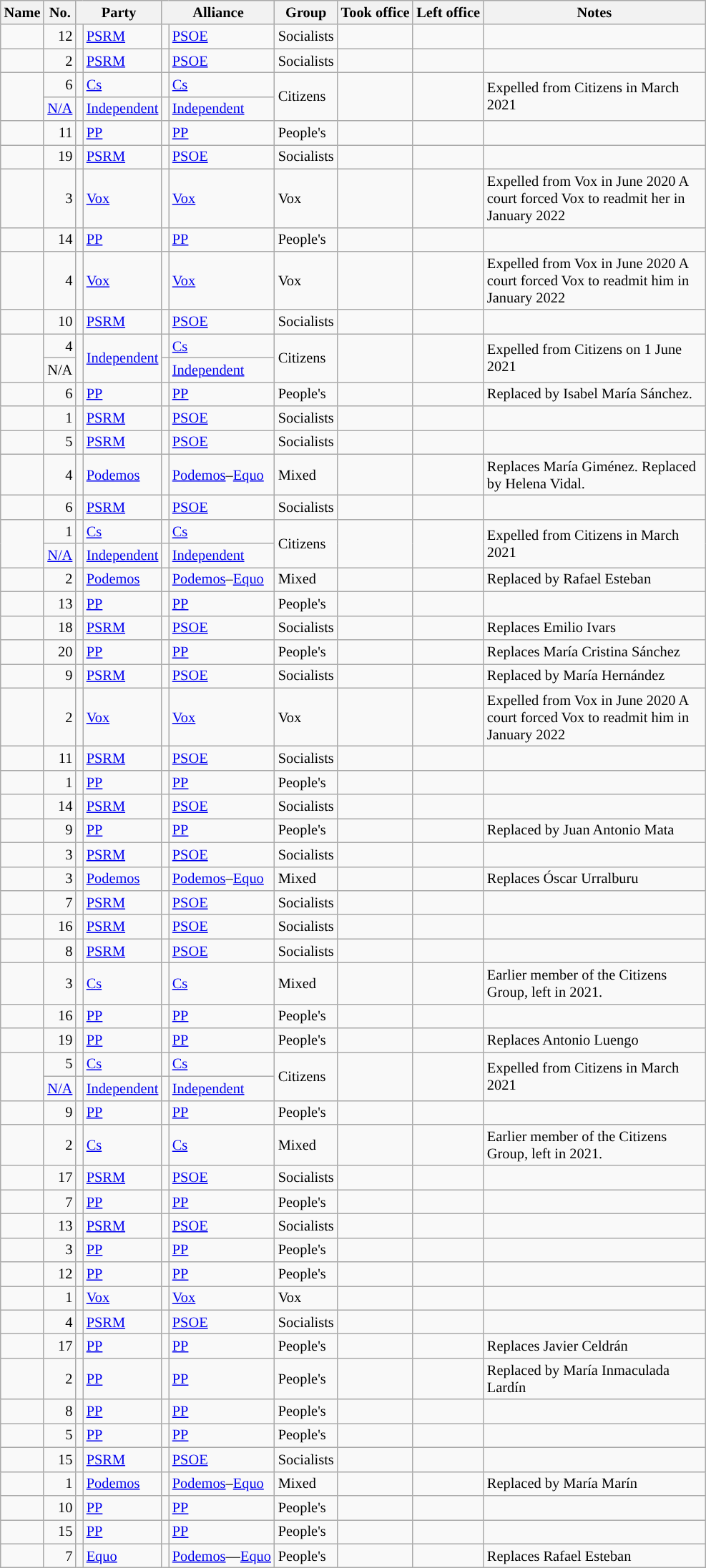<table class="wikitable plainrowheaders sortable" style="font-size:85%; text-align:left;">
<tr>
<th scope="col">Name</th>
<th scope="col">No.</th>
<th colspan="2" scope="col">Party</th>
<th colspan="2" scope="col">Alliance</th>
<th scope="col">Group</th>
<th scope="col">Took office</th>
<th scope="col">Left office</th>
<th scope="col" width="200">Notes</th>
</tr>
<tr>
<td></td>
<td align="right">12</td>
<td style="background:"></td>
<td><a href='#'>PSRM</a></td>
<td style="background:"></td>
<td><a href='#'>PSOE</a></td>
<td>Socialists</td>
<td align="center"></td>
<td></td>
<td></td>
</tr>
<tr>
<td></td>
<td align="right">2</td>
<td style="background:"></td>
<td><a href='#'>PSRM</a></td>
<td style="background:"></td>
<td><a href='#'>PSOE</a></td>
<td>Socialists</td>
<td align="center"></td>
<td></td>
<td></td>
</tr>
<tr>
<td rowspan="2"></td>
<td align="right">6</td>
<td style="background:"></td>
<td><a href='#'>Cs</a></td>
<td style="background:"></td>
<td><a href='#'>Cs</a></td>
<td rowspan="2">Citizens</td>
<td rowspan="2" align="center"></td>
<td rowspan="2"></td>
<td rowspan="2">Expelled from Citizens in March 2021</td>
</tr>
<tr>
<td align="right"><a href='#'>N/A</a></td>
<td style="background:"></td>
<td><a href='#'>Independent</a></td>
<td style="background:"></td>
<td><a href='#'>Independent</a></td>
</tr>
<tr>
<td></td>
<td align="right">11</td>
<td style="background:"></td>
<td><a href='#'>PP</a></td>
<td style="background:"></td>
<td><a href='#'>PP</a></td>
<td>People's</td>
<td align="center"></td>
<td></td>
<td></td>
</tr>
<tr>
<td></td>
<td align="right">19</td>
<td style="background:"></td>
<td><a href='#'>PSRM</a></td>
<td style="background:"></td>
<td><a href='#'>PSOE</a></td>
<td>Socialists</td>
<td align="center"></td>
<td></td>
<td></td>
</tr>
<tr>
<td></td>
<td align="right">3</td>
<td style="background:"></td>
<td><a href='#'>Vox</a></td>
<td style="background:"></td>
<td><a href='#'>Vox</a></td>
<td>Vox</td>
<td align="center"></td>
<td></td>
<td>Expelled from Vox in June 2020 A court forced Vox to readmit her in January 2022</td>
</tr>
<tr>
<td></td>
<td align="right">14</td>
<td style="background:"></td>
<td><a href='#'>PP</a></td>
<td style="background:"></td>
<td><a href='#'>PP</a></td>
<td>People's</td>
<td align="center"></td>
<td></td>
<td></td>
</tr>
<tr>
<td></td>
<td align="right">4</td>
<td style="background:"></td>
<td><a href='#'>Vox</a></td>
<td style="background:"></td>
<td><a href='#'>Vox</a></td>
<td>Vox</td>
<td align="center"></td>
<td></td>
<td>Expelled from Vox in June 2020 A court forced Vox to readmit him in January 2022</td>
</tr>
<tr>
<td></td>
<td align="right">10</td>
<td style="background:"></td>
<td><a href='#'>PSRM</a></td>
<td style="background:"></td>
<td><a href='#'>PSOE</a></td>
<td>Socialists</td>
<td align="center"></td>
<td></td>
<td></td>
</tr>
<tr>
<td rowspan="2"></td>
<td align="right">4</td>
<td rowspan="2" style="background:"></td>
<td rowspan="2"><a href='#'>Independent</a></td>
<td style="background:"></td>
<td><a href='#'>Cs</a></td>
<td rowspan="2">Citizens</td>
<td rowspan="2" align="center"></td>
<td rowspan="2"></td>
<td rowspan="2">Expelled from Citizens on 1 June 2021</td>
</tr>
<tr>
<td align="right">N/A</td>
<td style="background:"></td>
<td><a href='#'>Independent</a></td>
</tr>
<tr>
<td></td>
<td align="right">6</td>
<td style="background:"></td>
<td><a href='#'>PP</a></td>
<td style="background:"></td>
<td><a href='#'>PP</a></td>
<td>People's</td>
<td align="center"></td>
<td align="center"></td>
<td>Replaced by Isabel María Sánchez.</td>
</tr>
<tr>
<td></td>
<td align="right">1</td>
<td style="background:"></td>
<td><a href='#'>PSRM</a></td>
<td style="background:"></td>
<td><a href='#'>PSOE</a></td>
<td>Socialists</td>
<td align="center"></td>
<td align="center"></td>
<td></td>
</tr>
<tr>
<td></td>
<td align="right">5</td>
<td style="background:"></td>
<td><a href='#'>PSRM</a></td>
<td style="background:"></td>
<td><a href='#'>PSOE</a></td>
<td>Socialists</td>
<td align="center"></td>
<td></td>
<td></td>
</tr>
<tr>
<td></td>
<td align="right">4</td>
<td style="background:"></td>
<td><a href='#'>Podemos</a></td>
<td style="background:"></td>
<td><a href='#'>Podemos</a>–<a href='#'>Equo</a></td>
<td>Mixed</td>
<td align="center"></td>
<td align="center"></td>
<td>Replaces María Giménez. Replaced by Helena Vidal.</td>
</tr>
<tr>
<td></td>
<td align="right">6</td>
<td style="background:"></td>
<td><a href='#'>PSRM</a></td>
<td style="background:"></td>
<td><a href='#'>PSOE</a></td>
<td>Socialists</td>
<td align="center"></td>
<td></td>
<td></td>
</tr>
<tr>
<td rowspan="2"></td>
<td align="right">1</td>
<td style="background:"></td>
<td><a href='#'>Cs</a></td>
<td style="background:"></td>
<td><a href='#'>Cs</a></td>
<td rowspan="2">Citizens</td>
<td rowspan="2" align="center"></td>
<td rowspan="2"></td>
<td rowspan="2">Expelled from Citizens in March 2021</td>
</tr>
<tr>
<td align="right"><a href='#'>N/A</a></td>
<td style="background:"></td>
<td><a href='#'>Independent</a></td>
<td style="background:"></td>
<td><a href='#'>Independent</a></td>
</tr>
<tr>
<td></td>
<td align="right">2</td>
<td style="background:"></td>
<td><a href='#'>Podemos</a></td>
<td style="background:"></td>
<td><a href='#'>Podemos</a>–<a href='#'>Equo</a></td>
<td>Mixed</td>
<td align="center"></td>
<td align="center"></td>
<td>Replaced by Rafael Esteban</td>
</tr>
<tr>
<td></td>
<td align="right">13</td>
<td style="background:"></td>
<td><a href='#'>PP</a></td>
<td style="background:"></td>
<td><a href='#'>PP</a></td>
<td>People's</td>
<td align="center"></td>
<td></td>
<td></td>
</tr>
<tr>
<td></td>
<td align="right">18</td>
<td style="background:"></td>
<td><a href='#'>PSRM</a></td>
<td style="background:"></td>
<td><a href='#'>PSOE</a></td>
<td>Socialists</td>
<td align="center"></td>
<td></td>
<td>Replaces Emilio Ivars</td>
</tr>
<tr>
<td></td>
<td align="right">20</td>
<td style="background:"></td>
<td><a href='#'>PP</a></td>
<td style="background:"></td>
<td><a href='#'>PP</a></td>
<td>People's</td>
<td align="center"></td>
<td></td>
<td>Replaces María Cristina Sánchez</td>
</tr>
<tr>
<td></td>
<td align="right">9</td>
<td style="background:"></td>
<td><a href='#'>PSRM</a></td>
<td style="background:"></td>
<td><a href='#'>PSOE</a></td>
<td>Socialists</td>
<td align="center"></td>
<td align="center"></td>
<td>Replaced by María Hernández</td>
</tr>
<tr>
<td></td>
<td align="right">2</td>
<td style="background:"></td>
<td><a href='#'>Vox</a></td>
<td style="background:"></td>
<td><a href='#'>Vox</a></td>
<td>Vox</td>
<td align="center"></td>
<td></td>
<td>Expelled from Vox in June 2020 A court forced Vox to readmit him in January 2022</td>
</tr>
<tr>
<td></td>
<td align="right">11</td>
<td style="background:"></td>
<td><a href='#'>PSRM</a></td>
<td style="background:"></td>
<td><a href='#'>PSOE</a></td>
<td>Socialists</td>
<td align="center"></td>
<td></td>
<td></td>
</tr>
<tr>
<td></td>
<td align="right">1</td>
<td style="background:"></td>
<td><a href='#'>PP</a></td>
<td style="background:"></td>
<td><a href='#'>PP</a></td>
<td>People's</td>
<td align="center"></td>
<td></td>
<td></td>
</tr>
<tr>
<td></td>
<td align="right">14</td>
<td style="background:"></td>
<td><a href='#'>PSRM</a></td>
<td style="background:"></td>
<td><a href='#'>PSOE</a></td>
<td>Socialists</td>
<td align="center"></td>
<td></td>
<td></td>
</tr>
<tr>
<td></td>
<td align="right">9</td>
<td style="background:"></td>
<td><a href='#'>PP</a></td>
<td style="background:"></td>
<td><a href='#'>PP</a></td>
<td>People's</td>
<td align="center"></td>
<td align="center"></td>
<td>Replaced by Juan Antonio Mata</td>
</tr>
<tr>
<td></td>
<td align="right">3</td>
<td style="background:"></td>
<td><a href='#'>PSRM</a></td>
<td style="background:"></td>
<td><a href='#'>PSOE</a></td>
<td>Socialists</td>
<td align="center"></td>
<td></td>
<td></td>
</tr>
<tr>
<td></td>
<td align="right">3</td>
<td style="background:"></td>
<td><a href='#'>Podemos</a></td>
<td style="background:"></td>
<td><a href='#'>Podemos</a>–<a href='#'>Equo</a></td>
<td>Mixed</td>
<td align="center"></td>
<td></td>
<td>Replaces Óscar Urralburu</td>
</tr>
<tr>
<td></td>
<td align="right">7</td>
<td style="background:"></td>
<td><a href='#'>PSRM</a></td>
<td style="background:"></td>
<td><a href='#'>PSOE</a></td>
<td>Socialists</td>
<td align="center"></td>
<td></td>
<td></td>
</tr>
<tr>
<td></td>
<td align="right">16</td>
<td style="background:"></td>
<td><a href='#'>PSRM</a></td>
<td style="background:"></td>
<td><a href='#'>PSOE</a></td>
<td>Socialists</td>
<td align="center"></td>
<td></td>
<td></td>
</tr>
<tr>
<td></td>
<td align="right">8</td>
<td style="background:"></td>
<td><a href='#'>PSRM</a></td>
<td style="background:"></td>
<td><a href='#'>PSOE</a></td>
<td>Socialists</td>
<td align="center"></td>
<td></td>
<td></td>
</tr>
<tr>
<td></td>
<td align="right">3</td>
<td style="background:"></td>
<td><a href='#'>Cs</a></td>
<td style="background:"></td>
<td><a href='#'>Cs</a></td>
<td>Mixed</td>
<td align="center"></td>
<td></td>
<td>Earlier member of the Citizens Group, left in 2021.</td>
</tr>
<tr>
<td></td>
<td align="right">16</td>
<td style="background:"></td>
<td><a href='#'>PP</a></td>
<td style="background:"></td>
<td><a href='#'>PP</a></td>
<td>People's</td>
<td align="center"></td>
<td></td>
<td></td>
</tr>
<tr>
<td></td>
<td align="right">19</td>
<td style="background:"></td>
<td><a href='#'>PP</a></td>
<td style="background:"></td>
<td><a href='#'>PP</a></td>
<td>People's</td>
<td align="center"></td>
<td></td>
<td>Replaces Antonio Luengo</td>
</tr>
<tr>
<td rowspan="2"></td>
<td align="right">5</td>
<td style="background:"></td>
<td><a href='#'>Cs</a></td>
<td style="background:"></td>
<td><a href='#'>Cs</a></td>
<td rowspan="2">Citizens</td>
<td rowspan="2" align="center"></td>
<td rowspan="2"></td>
<td rowspan="2">Expelled from Citizens in March 2021</td>
</tr>
<tr>
<td align="right"><a href='#'>N/A</a></td>
<td style="background:"></td>
<td><a href='#'>Independent</a></td>
<td style="background:"></td>
<td><a href='#'>Independent</a></td>
</tr>
<tr>
<td></td>
<td align="right">9</td>
<td style="background:"></td>
<td><a href='#'>PP</a></td>
<td style="background:"></td>
<td><a href='#'>PP</a></td>
<td>People's</td>
<td align="center"></td>
<td></td>
<td></td>
</tr>
<tr>
<td></td>
<td align="right">2</td>
<td style="background:"></td>
<td><a href='#'>Cs</a></td>
<td style="background:"></td>
<td><a href='#'>Cs</a></td>
<td>Mixed</td>
<td align="center"></td>
<td></td>
<td>Earlier member of the Citizens Group, left in 2021.</td>
</tr>
<tr>
<td></td>
<td align="right">17</td>
<td style="background:"></td>
<td><a href='#'>PSRM</a></td>
<td style="background:"></td>
<td><a href='#'>PSOE</a></td>
<td>Socialists</td>
<td align="center"></td>
<td></td>
<td></td>
</tr>
<tr>
<td></td>
<td align="right">7</td>
<td style="background:"></td>
<td><a href='#'>PP</a></td>
<td style="background:"></td>
<td><a href='#'>PP</a></td>
<td>People's</td>
<td align="center"></td>
<td></td>
<td></td>
</tr>
<tr>
<td></td>
<td align="right">13</td>
<td style="background:"></td>
<td><a href='#'>PSRM</a></td>
<td style="background:"></td>
<td><a href='#'>PSOE</a></td>
<td>Socialists</td>
<td align="center"></td>
<td></td>
<td></td>
</tr>
<tr>
<td></td>
<td align="right">3</td>
<td style="background:"></td>
<td><a href='#'>PP</a></td>
<td style="background:"></td>
<td><a href='#'>PP</a></td>
<td>People's</td>
<td align="center"></td>
<td></td>
<td></td>
</tr>
<tr>
<td></td>
<td align="right">12</td>
<td style="background:"></td>
<td><a href='#'>PP</a></td>
<td style="background:"></td>
<td><a href='#'>PP</a></td>
<td>People's</td>
<td align="center"></td>
<td></td>
<td></td>
</tr>
<tr>
<td></td>
<td align="right">1</td>
<td style="background:"></td>
<td><a href='#'>Vox</a></td>
<td style="background:"></td>
<td><a href='#'>Vox</a></td>
<td>Vox</td>
<td align="center"></td>
<td></td>
<td></td>
</tr>
<tr>
<td></td>
<td align="right">4</td>
<td style="background:"></td>
<td><a href='#'>PSRM</a></td>
<td style="background:"></td>
<td><a href='#'>PSOE</a></td>
<td>Socialists</td>
<td align="center"></td>
<td></td>
<td></td>
</tr>
<tr>
<td></td>
<td align="right">17</td>
<td style="background:"></td>
<td><a href='#'>PP</a></td>
<td style="background:"></td>
<td><a href='#'>PP</a></td>
<td>People's</td>
<td align="center"></td>
<td></td>
<td>Replaces Javier Celdrán</td>
</tr>
<tr>
<td></td>
<td align="right">2</td>
<td style="background:"></td>
<td><a href='#'>PP</a></td>
<td style="background:"></td>
<td><a href='#'>PP</a></td>
<td>People's</td>
<td align="center"></td>
<td align="center"></td>
<td>Replaced by María Inmaculada Lardín</td>
</tr>
<tr>
<td></td>
<td align="right">8</td>
<td style="background:"></td>
<td><a href='#'>PP</a></td>
<td style="background:"></td>
<td><a href='#'>PP</a></td>
<td>People's</td>
<td align="center"></td>
<td></td>
<td></td>
</tr>
<tr>
<td></td>
<td align="right">5</td>
<td style="background:"></td>
<td><a href='#'>PP</a></td>
<td style="background:"></td>
<td><a href='#'>PP</a></td>
<td>People's</td>
<td align="center"></td>
<td></td>
<td></td>
</tr>
<tr>
<td></td>
<td align="right">15</td>
<td style="background:"></td>
<td><a href='#'>PSRM</a></td>
<td style="background:"></td>
<td><a href='#'>PSOE</a></td>
<td>Socialists</td>
<td align="center"></td>
<td></td>
<td></td>
</tr>
<tr>
<td></td>
<td align="right">1</td>
<td style="background:"></td>
<td><a href='#'>Podemos</a></td>
<td style="background:"></td>
<td><a href='#'>Podemos</a>–<a href='#'>Equo</a></td>
<td>Mixed</td>
<td align="center"></td>
<td align="center"></td>
<td>Replaced by María Marín</td>
</tr>
<tr>
<td></td>
<td align="right">10</td>
<td style="background:"></td>
<td><a href='#'>PP</a></td>
<td style="background:"></td>
<td><a href='#'>PP</a></td>
<td>People's</td>
<td align="center"></td>
<td></td>
<td></td>
</tr>
<tr>
<td></td>
<td align="right">15</td>
<td style="background:"></td>
<td><a href='#'>PP</a></td>
<td style="background:"></td>
<td><a href='#'>PP</a></td>
<td>People's</td>
<td align="center"></td>
<td></td>
<td></td>
</tr>
<tr>
<td></td>
<td align="right">7</td>
<td style="background:"></td>
<td><a href='#'>Equo</a></td>
<td style="background:"></td>
<td><a href='#'>Podemos</a>—<a href='#'>Equo</a></td>
<td>People's</td>
<td align="center"></td>
<td></td>
<td>Replaces Rafael Esteban</td>
</tr>
</table>
